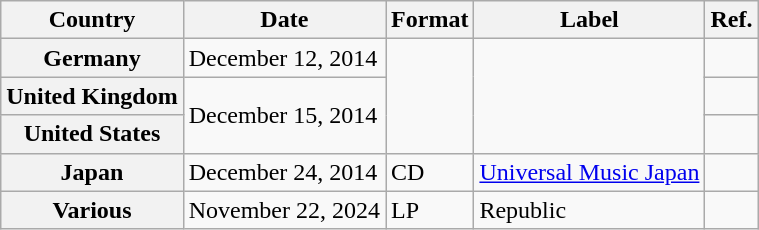<table class="wikitable plainrowheaders">
<tr>
<th scope="col">Country</th>
<th scope="col">Date</th>
<th scope="col">Format</th>
<th scope="col">Label</th>
<th scope="col">Ref.</th>
</tr>
<tr>
<th scope="row">Germany</th>
<td>December 12, 2014</td>
<td rowspan="3"></td>
<td rowspan="3"></td>
<td></td>
</tr>
<tr>
<th scope="row">United Kingdom</th>
<td rowspan="2">December 15, 2014</td>
<td></td>
</tr>
<tr>
<th scope="row">United States</th>
<td></td>
</tr>
<tr>
<th scope="row">Japan</th>
<td>December 24, 2014</td>
<td>CD</td>
<td><a href='#'>Universal Music Japan</a></td>
<td align=center></td>
</tr>
<tr>
<th scope="row">Various</th>
<td>November 22, 2024</td>
<td>LP</td>
<td>Republic</td>
<td align=center></td>
</tr>
</table>
